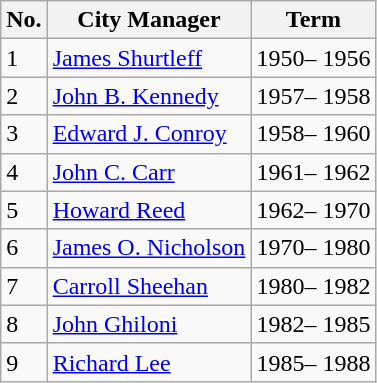<table class="wikitable">
<tr>
<th>No.</th>
<th>City Manager</th>
<th>Term</th>
</tr>
<tr>
<td>1</td>
<td><a href='#'>James Shurtleff</a></td>
<td>1950– 1956</td>
</tr>
<tr>
<td>2</td>
<td><a href='#'>John B. Kennedy</a></td>
<td>1957– 1958</td>
</tr>
<tr>
<td>3</td>
<td><a href='#'>Edward J. Conroy</a></td>
<td>1958– 1960</td>
</tr>
<tr>
<td>4</td>
<td><a href='#'>John C. Carr</a></td>
<td>1961– 1962</td>
</tr>
<tr>
<td>5</td>
<td><a href='#'>Howard Reed</a></td>
<td>1962– 1970</td>
</tr>
<tr>
<td>6</td>
<td><a href='#'>James O. Nicholson</a></td>
<td>1970– 1980</td>
</tr>
<tr>
<td>7</td>
<td><a href='#'>Carroll Sheehan</a></td>
<td>1980– 1982</td>
</tr>
<tr>
<td>8</td>
<td><a href='#'>John Ghiloni</a></td>
<td>1982– 1985</td>
</tr>
<tr>
<td>9</td>
<td><a href='#'>Richard Lee</a></td>
<td>1985– 1988</td>
</tr>
</table>
